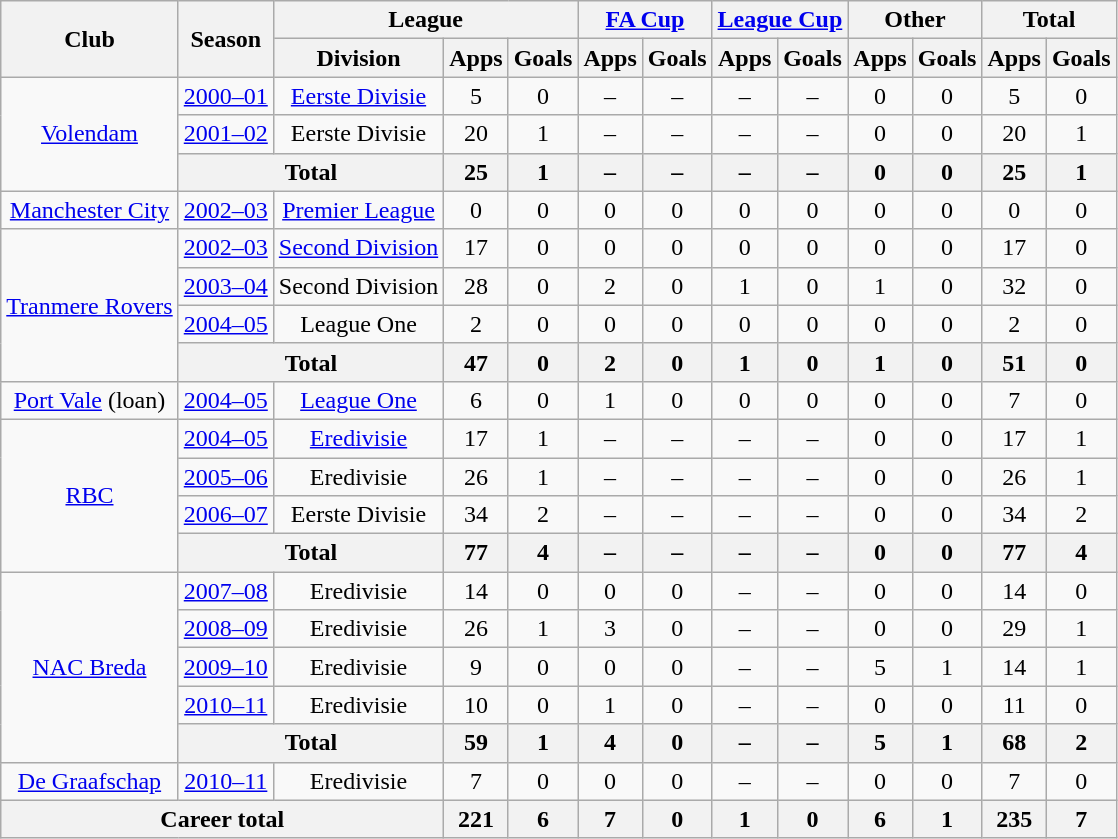<table class="wikitable" style="text-align:center">
<tr>
<th rowspan="2">Club</th>
<th rowspan="2">Season</th>
<th colspan="3">League</th>
<th colspan="2"><a href='#'>FA Cup</a></th>
<th colspan="2"><a href='#'>League Cup</a></th>
<th colspan="2">Other</th>
<th colspan="2">Total</th>
</tr>
<tr>
<th>Division</th>
<th>Apps</th>
<th>Goals</th>
<th>Apps</th>
<th>Goals</th>
<th>Apps</th>
<th>Goals</th>
<th>Apps</th>
<th>Goals</th>
<th>Apps</th>
<th>Goals</th>
</tr>
<tr>
<td rowspan="3"><a href='#'>Volendam</a></td>
<td><a href='#'>2000–01</a></td>
<td><a href='#'>Eerste Divisie</a></td>
<td>5</td>
<td>0</td>
<td>–</td>
<td>–</td>
<td>–</td>
<td>–</td>
<td>0</td>
<td>0</td>
<td>5</td>
<td>0</td>
</tr>
<tr>
<td><a href='#'>2001–02</a></td>
<td>Eerste Divisie</td>
<td>20</td>
<td>1</td>
<td>–</td>
<td>–</td>
<td>–</td>
<td>–</td>
<td>0</td>
<td>0</td>
<td>20</td>
<td>1</td>
</tr>
<tr>
<th colspan="2">Total</th>
<th>25</th>
<th>1</th>
<th>–</th>
<th>–</th>
<th>–</th>
<th>–</th>
<th>0</th>
<th>0</th>
<th>25</th>
<th>1</th>
</tr>
<tr>
<td><a href='#'>Manchester City</a></td>
<td><a href='#'>2002–03</a></td>
<td><a href='#'>Premier League</a></td>
<td>0</td>
<td>0</td>
<td>0</td>
<td>0</td>
<td>0</td>
<td>0</td>
<td>0</td>
<td>0</td>
<td>0</td>
<td>0</td>
</tr>
<tr>
<td rowspan="4"><a href='#'>Tranmere Rovers</a></td>
<td><a href='#'>2002–03</a></td>
<td><a href='#'>Second Division</a></td>
<td>17</td>
<td>0</td>
<td>0</td>
<td>0</td>
<td>0</td>
<td>0</td>
<td>0</td>
<td>0</td>
<td>17</td>
<td>0</td>
</tr>
<tr>
<td><a href='#'>2003–04</a></td>
<td>Second Division</td>
<td>28</td>
<td>0</td>
<td>2</td>
<td>0</td>
<td>1</td>
<td>0</td>
<td>1</td>
<td>0</td>
<td>32</td>
<td>0</td>
</tr>
<tr>
<td><a href='#'>2004–05</a></td>
<td>League One</td>
<td>2</td>
<td>0</td>
<td>0</td>
<td>0</td>
<td>0</td>
<td>0</td>
<td>0</td>
<td>0</td>
<td>2</td>
<td>0</td>
</tr>
<tr>
<th colspan="2">Total</th>
<th>47</th>
<th>0</th>
<th>2</th>
<th>0</th>
<th>1</th>
<th>0</th>
<th>1</th>
<th>0</th>
<th>51</th>
<th>0</th>
</tr>
<tr>
<td><a href='#'>Port Vale</a> (loan)</td>
<td><a href='#'>2004–05</a></td>
<td><a href='#'>League One</a></td>
<td>6</td>
<td>0</td>
<td>1</td>
<td>0</td>
<td>0</td>
<td>0</td>
<td>0</td>
<td>0</td>
<td>7</td>
<td>0</td>
</tr>
<tr>
<td rowspan="4"><a href='#'>RBC</a></td>
<td><a href='#'>2004–05</a></td>
<td><a href='#'>Eredivisie</a></td>
<td>17</td>
<td>1</td>
<td>–</td>
<td>–</td>
<td>–</td>
<td>–</td>
<td>0</td>
<td>0</td>
<td>17</td>
<td>1</td>
</tr>
<tr>
<td><a href='#'>2005–06</a></td>
<td>Eredivisie</td>
<td>26</td>
<td>1</td>
<td>–</td>
<td>–</td>
<td>–</td>
<td>–</td>
<td>0</td>
<td>0</td>
<td>26</td>
<td>1</td>
</tr>
<tr>
<td><a href='#'>2006–07</a></td>
<td>Eerste Divisie</td>
<td>34</td>
<td>2</td>
<td>–</td>
<td>–</td>
<td>–</td>
<td>–</td>
<td>0</td>
<td>0</td>
<td>34</td>
<td>2</td>
</tr>
<tr>
<th colspan="2">Total</th>
<th>77</th>
<th>4</th>
<th>–</th>
<th>–</th>
<th>–</th>
<th>–</th>
<th>0</th>
<th>0</th>
<th>77</th>
<th>4</th>
</tr>
<tr>
<td rowspan="5"><a href='#'>NAC Breda</a></td>
<td><a href='#'>2007–08</a></td>
<td>Eredivisie</td>
<td>14</td>
<td>0</td>
<td>0</td>
<td>0</td>
<td>–</td>
<td>–</td>
<td>0</td>
<td>0</td>
<td>14</td>
<td>0</td>
</tr>
<tr>
<td><a href='#'>2008–09</a></td>
<td>Eredivisie</td>
<td>26</td>
<td>1</td>
<td>3</td>
<td>0</td>
<td>–</td>
<td>–</td>
<td>0</td>
<td>0</td>
<td>29</td>
<td>1</td>
</tr>
<tr>
<td><a href='#'>2009–10</a></td>
<td>Eredivisie</td>
<td>9</td>
<td>0</td>
<td>0</td>
<td>0</td>
<td>–</td>
<td>–</td>
<td>5</td>
<td>1</td>
<td>14</td>
<td>1</td>
</tr>
<tr>
<td><a href='#'>2010–11</a></td>
<td>Eredivisie</td>
<td>10</td>
<td>0</td>
<td>1</td>
<td>0</td>
<td>–</td>
<td>–</td>
<td>0</td>
<td>0</td>
<td>11</td>
<td>0</td>
</tr>
<tr>
<th colspan="2">Total</th>
<th>59</th>
<th>1</th>
<th>4</th>
<th>0</th>
<th>–</th>
<th>–</th>
<th>5</th>
<th>1</th>
<th>68</th>
<th>2</th>
</tr>
<tr>
<td><a href='#'>De Graafschap</a></td>
<td><a href='#'>2010–11</a></td>
<td>Eredivisie</td>
<td>7</td>
<td>0</td>
<td>0</td>
<td>0</td>
<td>–</td>
<td>–</td>
<td>0</td>
<td>0</td>
<td>7</td>
<td>0</td>
</tr>
<tr>
<th colspan="3">Career total</th>
<th>221</th>
<th>6</th>
<th>7</th>
<th>0</th>
<th>1</th>
<th>0</th>
<th>6</th>
<th>1</th>
<th>235</th>
<th>7</th>
</tr>
</table>
